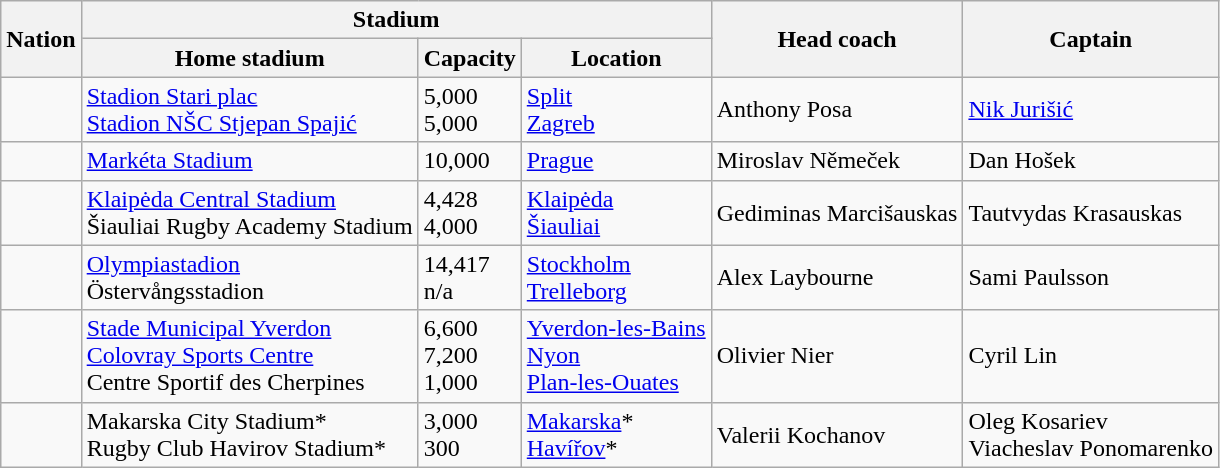<table class="wikitable">
<tr>
<th rowspan="2">Nation</th>
<th colspan="3">Stadium</th>
<th rowspan="2">Head coach</th>
<th rowspan="2">Captain</th>
</tr>
<tr>
<th>Home stadium</th>
<th>Capacity</th>
<th>Location</th>
</tr>
<tr>
<td></td>
<td><a href='#'>Stadion Stari plac</a><br><a href='#'>Stadion NŠC Stjepan Spajić</a></td>
<td>5,000<br>5,000</td>
<td><a href='#'>Split</a><br><a href='#'>Zagreb</a></td>
<td> Anthony Posa</td>
<td><a href='#'>Nik Jurišić</a></td>
</tr>
<tr>
<td></td>
<td><a href='#'>Markéta Stadium</a></td>
<td>10,000</td>
<td><a href='#'>Prague</a></td>
<td> Miroslav Němeček</td>
<td>Dan Hošek</td>
</tr>
<tr>
<td></td>
<td><a href='#'>Klaipėda Central Stadium</a><br>Šiauliai Rugby Academy Stadium</td>
<td>4,428<br>4,000</td>
<td><a href='#'>Klaipėda</a><br><a href='#'>Šiauliai</a></td>
<td> Gediminas Marcišauskas</td>
<td>Tautvydas Krasauskas</td>
</tr>
<tr>
<td></td>
<td><a href='#'>Olympiastadion</a><br> Östervångsstadion</td>
<td>14,417<br>n/a</td>
<td><a href='#'>Stockholm</a><br><a href='#'>Trelleborg</a></td>
<td> Alex Laybourne</td>
<td>Sami Paulsson</td>
</tr>
<tr>
<td></td>
<td><a href='#'>Stade Municipal Yverdon</a> <br> <a href='#'>Colovray Sports Centre</a> <br> Centre Sportif des Cherpines</td>
<td>6,600<br>7,200<br>1,000</td>
<td><a href='#'>Yverdon-les-Bains</a><br><a href='#'>Nyon</a><br><a href='#'>Plan-les-Ouates</a></td>
<td> Olivier Nier</td>
<td>Cyril Lin</td>
</tr>
<tr>
<td></td>
<td>Makarska City Stadium*<br>Rugby Club Havirov Stadium*</td>
<td>3,000<br>300</td>
<td><a href='#'>Makarska</a>*<br><a href='#'>Havířov</a>*</td>
<td> Valerii Kochanov</td>
<td>Oleg Kosariev<br>Viacheslav Ponomarenko</td>
</tr>
</table>
